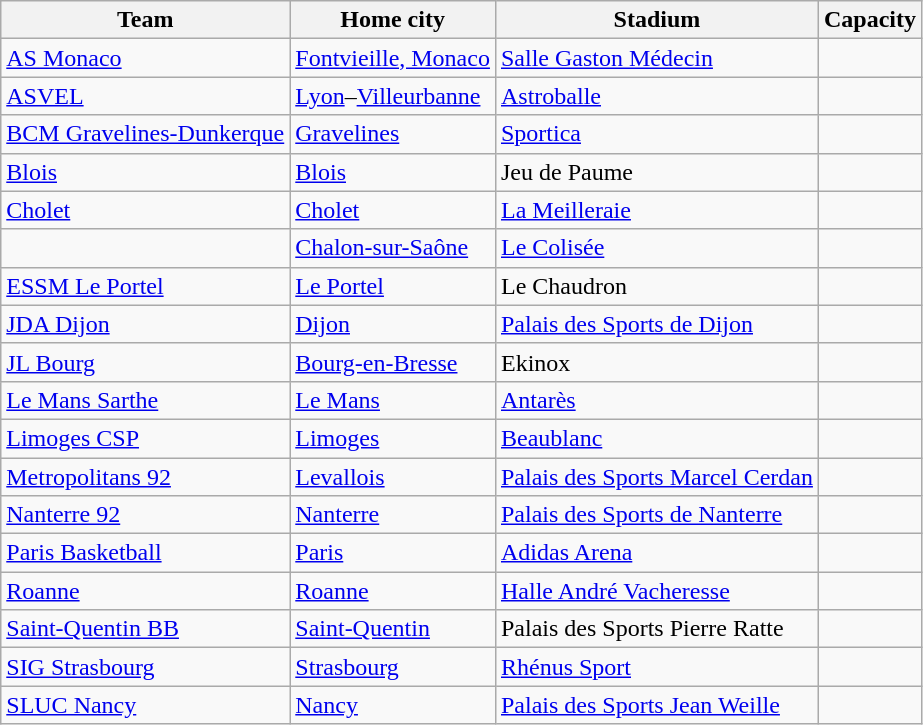<table class="wikitable sortable">
<tr>
<th>Team</th>
<th>Home city</th>
<th>Stadium</th>
<th>Capacity</th>
</tr>
<tr>
<td><a href='#'>AS Monaco</a></td>
<td><a href='#'>Fontvieille, Monaco</a></td>
<td><a href='#'>Salle Gaston Médecin</a></td>
<td> </td>
</tr>
<tr>
<td><a href='#'>ASVEL</a></td>
<td><a href='#'>Lyon</a>–<a href='#'>Villeurbanne</a></td>
<td><a href='#'>Astroballe</a></td>
<td></td>
</tr>
<tr>
<td><a href='#'>BCM Gravelines-Dunkerque</a></td>
<td><a href='#'>Gravelines</a></td>
<td><a href='#'>Sportica</a></td>
<td></td>
</tr>
<tr>
<td><a href='#'>Blois</a></td>
<td><a href='#'>Blois</a></td>
<td>Jeu de Paume</td>
<td></td>
</tr>
<tr>
<td><a href='#'>Cholet</a></td>
<td><a href='#'>Cholet</a></td>
<td><a href='#'>La Meilleraie</a></td>
<td></td>
</tr>
<tr>
<td></td>
<td><a href='#'>Chalon-sur-Saône</a></td>
<td><a href='#'>Le Colisée</a></td>
<td></td>
</tr>
<tr>
<td><a href='#'>ESSM Le Portel</a></td>
<td><a href='#'>Le Portel</a></td>
<td>Le Chaudron</td>
<td></td>
</tr>
<tr>
<td><a href='#'>JDA Dijon</a></td>
<td><a href='#'>Dijon</a></td>
<td><a href='#'>Palais des Sports de Dijon</a></td>
<td></td>
</tr>
<tr>
<td><a href='#'>JL Bourg</a></td>
<td><a href='#'>Bourg-en-Bresse</a></td>
<td>Ekinox</td>
<td></td>
</tr>
<tr>
<td><a href='#'>Le Mans Sarthe</a></td>
<td><a href='#'>Le Mans</a></td>
<td><a href='#'>Antarès</a></td>
<td></td>
</tr>
<tr>
<td><a href='#'>Limoges CSP</a></td>
<td><a href='#'>Limoges</a></td>
<td><a href='#'>Beaublanc</a></td>
<td></td>
</tr>
<tr>
<td><a href='#'>Metropolitans 92</a></td>
<td><a href='#'>Levallois</a></td>
<td><a href='#'>Palais des Sports Marcel Cerdan</a></td>
<td></td>
</tr>
<tr>
<td><a href='#'>Nanterre 92</a></td>
<td><a href='#'>Nanterre</a></td>
<td><a href='#'>Palais des Sports de Nanterre</a></td>
<td></td>
</tr>
<tr>
<td><a href='#'>Paris Basketball</a></td>
<td><a href='#'>Paris</a></td>
<td><a href='#'>Adidas Arena</a></td>
<td></td>
</tr>
<tr>
<td><a href='#'>Roanne</a></td>
<td><a href='#'>Roanne</a></td>
<td><a href='#'>Halle André Vacheresse</a></td>
<td></td>
</tr>
<tr>
<td><a href='#'>Saint-Quentin BB</a></td>
<td><a href='#'>Saint-Quentin</a></td>
<td>Palais des Sports Pierre Ratte</td>
<td></td>
</tr>
<tr>
<td><a href='#'>SIG Strasbourg</a></td>
<td><a href='#'>Strasbourg</a></td>
<td><a href='#'>Rhénus Sport</a></td>
<td></td>
</tr>
<tr>
<td><a href='#'>SLUC Nancy</a></td>
<td><a href='#'>Nancy</a></td>
<td><a href='#'>Palais des Sports Jean Weille</a></td>
<td></td>
</tr>
</table>
